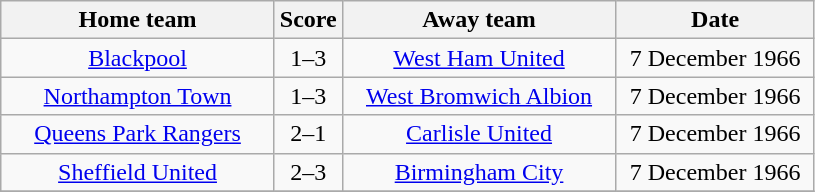<table class="wikitable" style="text-align:center;">
<tr>
<th width=175>Home team</th>
<th width=20>Score</th>
<th width=175>Away team</th>
<th width=125>Date</th>
</tr>
<tr>
<td><a href='#'>Blackpool</a></td>
<td>1–3</td>
<td><a href='#'>West Ham United</a></td>
<td>7 December 1966</td>
</tr>
<tr>
<td><a href='#'>Northampton Town</a></td>
<td>1–3</td>
<td><a href='#'>West Bromwich Albion</a></td>
<td>7 December 1966</td>
</tr>
<tr>
<td><a href='#'>Queens Park Rangers</a></td>
<td>2–1</td>
<td><a href='#'>Carlisle United</a></td>
<td>7 December 1966</td>
</tr>
<tr>
<td><a href='#'>Sheffield United</a></td>
<td>2–3</td>
<td><a href='#'>Birmingham City</a></td>
<td>7 December 1966</td>
</tr>
<tr>
</tr>
</table>
